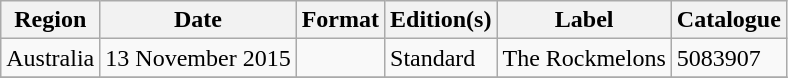<table class="wikitable plainrowheaders">
<tr>
<th scope="col">Region</th>
<th scope="col">Date</th>
<th scope="col">Format</th>
<th scope="col">Edition(s)</th>
<th scope="col">Label</th>
<th scope="col">Catalogue</th>
</tr>
<tr>
<td>Australia</td>
<td>13 November 2015</td>
<td></td>
<td>Standard</td>
<td>The Rockmelons</td>
<td>5083907</td>
</tr>
<tr>
</tr>
</table>
